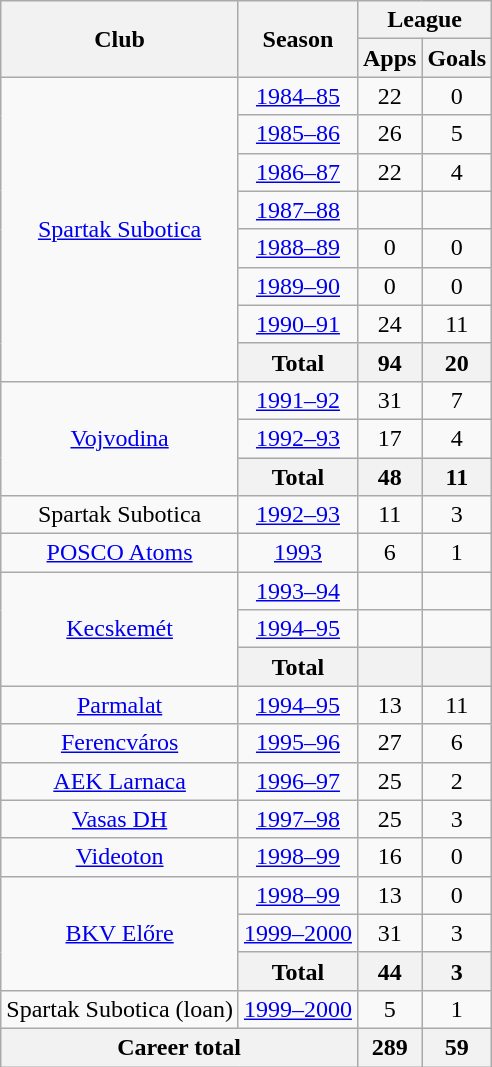<table class="wikitable" style="text-align:center">
<tr>
<th rowspan="2">Club</th>
<th rowspan="2">Season</th>
<th colspan="2">League</th>
</tr>
<tr>
<th>Apps</th>
<th>Goals</th>
</tr>
<tr>
<td rowspan="8"><a href='#'>Spartak Subotica</a></td>
<td><a href='#'>1984–85</a></td>
<td>22</td>
<td>0</td>
</tr>
<tr>
<td><a href='#'>1985–86</a></td>
<td>26</td>
<td>5</td>
</tr>
<tr>
<td><a href='#'>1986–87</a></td>
<td>22</td>
<td>4</td>
</tr>
<tr>
<td><a href='#'>1987–88</a></td>
<td></td>
<td></td>
</tr>
<tr>
<td><a href='#'>1988–89</a></td>
<td>0</td>
<td>0</td>
</tr>
<tr>
<td><a href='#'>1989–90</a></td>
<td>0</td>
<td>0</td>
</tr>
<tr>
<td><a href='#'>1990–91</a></td>
<td>24</td>
<td>11</td>
</tr>
<tr>
<th>Total</th>
<th>94</th>
<th>20</th>
</tr>
<tr>
<td rowspan="3"><a href='#'>Vojvodina</a></td>
<td><a href='#'>1991–92</a></td>
<td>31</td>
<td>7</td>
</tr>
<tr>
<td><a href='#'>1992–93</a></td>
<td>17</td>
<td>4</td>
</tr>
<tr>
<th>Total</th>
<th>48</th>
<th>11</th>
</tr>
<tr>
<td>Spartak Subotica</td>
<td><a href='#'>1992–93</a></td>
<td>11</td>
<td>3</td>
</tr>
<tr>
<td><a href='#'>POSCO Atoms</a></td>
<td><a href='#'>1993</a></td>
<td>6</td>
<td>1</td>
</tr>
<tr>
<td rowspan="3"><a href='#'>Kecskemét</a></td>
<td><a href='#'>1993–94</a></td>
<td></td>
<td></td>
</tr>
<tr>
<td><a href='#'>1994–95</a></td>
<td></td>
<td></td>
</tr>
<tr>
<th>Total</th>
<th></th>
<th></th>
</tr>
<tr>
<td><a href='#'>Parmalat</a></td>
<td><a href='#'>1994–95</a></td>
<td>13</td>
<td>11</td>
</tr>
<tr>
<td><a href='#'>Ferencváros</a></td>
<td><a href='#'>1995–96</a></td>
<td>27</td>
<td>6</td>
</tr>
<tr>
<td><a href='#'>AEK Larnaca</a></td>
<td><a href='#'>1996–97</a></td>
<td>25</td>
<td>2</td>
</tr>
<tr>
<td><a href='#'>Vasas DH</a></td>
<td><a href='#'>1997–98</a></td>
<td>25</td>
<td>3</td>
</tr>
<tr>
<td><a href='#'>Videoton</a></td>
<td><a href='#'>1998–99</a></td>
<td>16</td>
<td>0</td>
</tr>
<tr>
<td rowspan="3"><a href='#'>BKV Előre</a></td>
<td><a href='#'>1998–99</a></td>
<td>13</td>
<td>0</td>
</tr>
<tr>
<td><a href='#'>1999–2000</a></td>
<td>31</td>
<td>3</td>
</tr>
<tr>
<th>Total</th>
<th>44</th>
<th>3</th>
</tr>
<tr>
<td>Spartak Subotica (loan)</td>
<td><a href='#'>1999–2000</a></td>
<td>5</td>
<td>1</td>
</tr>
<tr>
<th colspan="2">Career total</th>
<th>289</th>
<th>59</th>
</tr>
</table>
